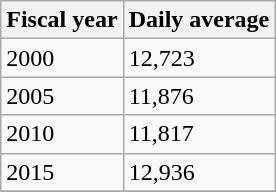<table class="wikitable">
<tr>
<th>Fiscal year</th>
<th>Daily average</th>
</tr>
<tr>
<td>2000</td>
<td>12,723</td>
</tr>
<tr>
<td>2005</td>
<td>11,876</td>
</tr>
<tr>
<td>2010</td>
<td>11,817</td>
</tr>
<tr>
<td>2015</td>
<td>12,936</td>
</tr>
<tr>
</tr>
</table>
